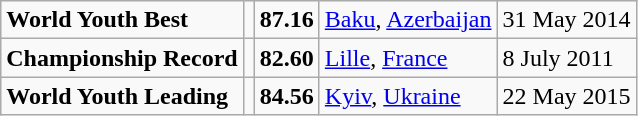<table class="wikitable">
<tr>
<td><strong>World Youth Best</strong></td>
<td></td>
<td><strong>87.16</strong></td>
<td><a href='#'>Baku</a>, <a href='#'>Azerbaijan</a></td>
<td>31 May 2014</td>
</tr>
<tr>
<td><strong>Championship Record</strong></td>
<td></td>
<td><strong>82.60</strong></td>
<td><a href='#'>Lille</a>, <a href='#'>France</a></td>
<td>8 July 2011</td>
</tr>
<tr>
<td><strong>World Youth Leading</strong></td>
<td></td>
<td><strong>84.56</strong></td>
<td><a href='#'>Kyiv</a>, <a href='#'>Ukraine</a></td>
<td>22 May 2015</td>
</tr>
</table>
